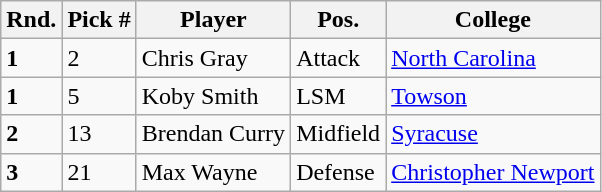<table class="wikitable">
<tr>
<th>Rnd.</th>
<th>Pick #</th>
<th>Player</th>
<th>Pos.</th>
<th>College</th>
</tr>
<tr>
<td><strong>1</strong></td>
<td>2</td>
<td>Chris Gray</td>
<td>Attack</td>
<td><a href='#'>North Carolina</a></td>
</tr>
<tr>
<td><strong>1</strong></td>
<td>5</td>
<td>Koby Smith</td>
<td>LSM</td>
<td><a href='#'>Towson</a></td>
</tr>
<tr>
<td><strong>2</strong></td>
<td>13</td>
<td>Brendan Curry</td>
<td>Midfield</td>
<td><a href='#'>Syracuse</a></td>
</tr>
<tr>
<td><strong>3</strong></td>
<td>21</td>
<td>Max Wayne</td>
<td>Defense</td>
<td><a href='#'>Christopher Newport</a></td>
</tr>
</table>
